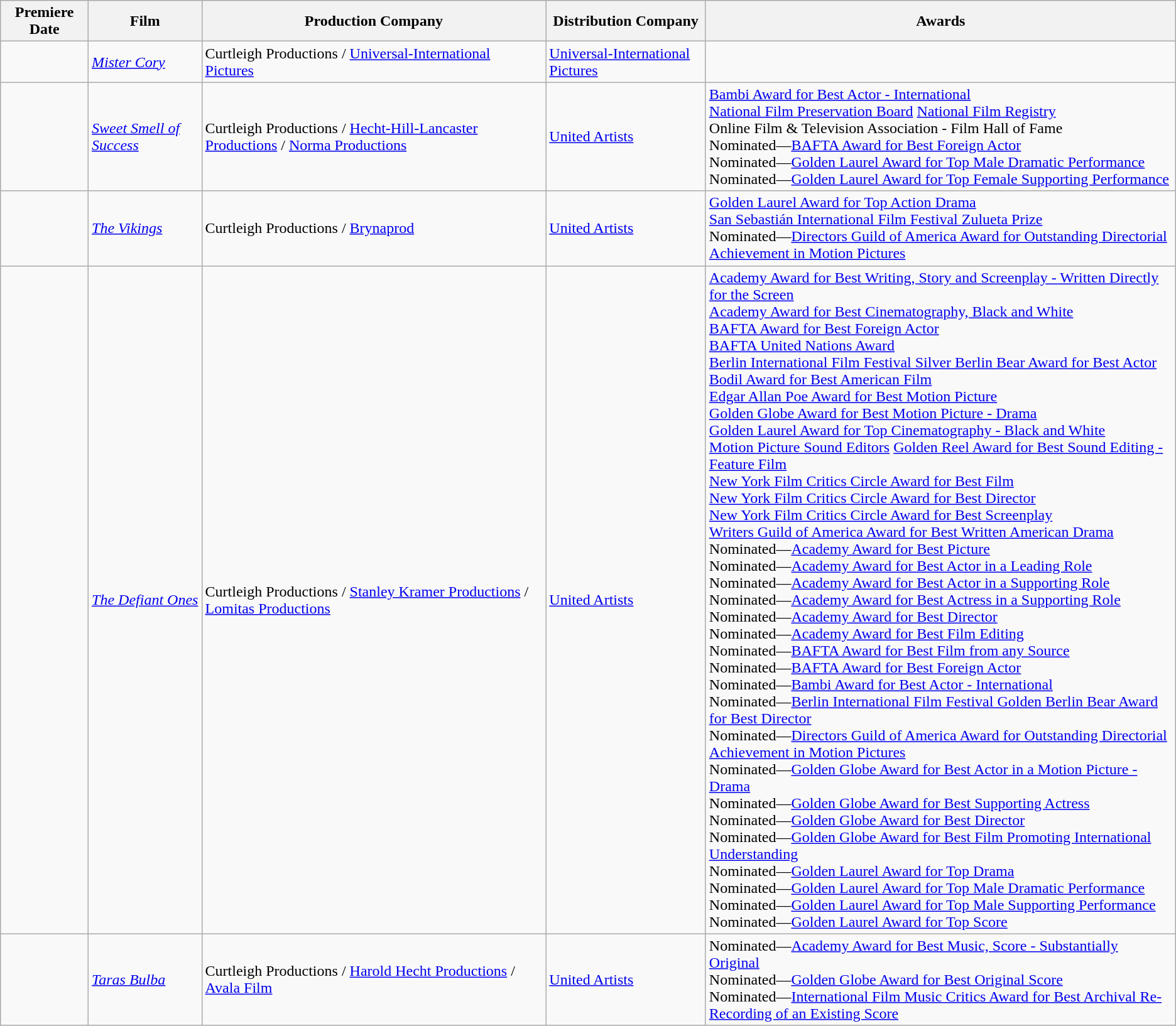<table class="wikitable sortable">
<tr>
<th>Premiere Date</th>
<th>Film</th>
<th>Production Company</th>
<th>Distribution Company</th>
<th class="unsortable">Awards</th>
</tr>
<tr>
<td></td>
<td><em><a href='#'>Mister Cory</a></em></td>
<td>Curtleigh Productions / <a href='#'>Universal-International Pictures</a></td>
<td><a href='#'>Universal-International Pictures</a></td>
<td></td>
</tr>
<tr>
<td></td>
<td><em><a href='#'>Sweet Smell of Success</a></em></td>
<td>Curtleigh Productions / <a href='#'>Hecht-Hill-Lancaster Productions</a> / <a href='#'>Norma Productions</a></td>
<td><a href='#'>United Artists</a></td>
<td><a href='#'>Bambi Award for Best Actor - International</a><br><a href='#'>National Film Preservation Board</a> <a href='#'>National Film Registry</a><br>Online Film & Television Association - Film Hall of Fame<br>Nominated—<a href='#'>BAFTA Award for Best Foreign Actor</a><br>Nominated—<a href='#'>Golden Laurel Award for Top Male Dramatic Performance</a><br>Nominated—<a href='#'>Golden Laurel Award for Top Female Supporting Performance</a></td>
</tr>
<tr>
<td></td>
<td><em><a href='#'>The Vikings</a></em></td>
<td>Curtleigh Productions / <a href='#'>Brynaprod</a></td>
<td><a href='#'>United Artists</a></td>
<td><a href='#'>Golden Laurel Award for Top Action Drama</a><br><a href='#'>San Sebastián International Film Festival Zulueta Prize</a><br>Nominated—<a href='#'>Directors Guild of America Award for Outstanding Directorial Achievement in Motion Pictures</a></td>
</tr>
<tr>
<td></td>
<td><em><a href='#'>The Defiant Ones</a></em></td>
<td>Curtleigh Productions / <a href='#'>Stanley Kramer Productions</a> / <a href='#'>Lomitas Productions</a></td>
<td><a href='#'>United Artists</a></td>
<td><a href='#'>Academy Award for Best Writing, Story and Screenplay - Written Directly for the Screen</a><br><a href='#'>Academy Award for Best Cinematography, Black and White</a><br><a href='#'>BAFTA Award for Best Foreign Actor</a><br><a href='#'>BAFTA United Nations Award</a><br><a href='#'>Berlin International Film Festival Silver Berlin Bear Award for Best Actor</a><br><a href='#'>Bodil Award for Best American Film</a><br><a href='#'>Edgar Allan Poe Award for Best Motion Picture</a><br><a href='#'>Golden Globe Award for Best Motion Picture - Drama</a><br><a href='#'>Golden Laurel Award for Top Cinematography - Black and White</a><br><a href='#'>Motion Picture Sound Editors</a> <a href='#'>Golden Reel Award for Best Sound Editing - Feature Film</a><br><a href='#'>New York Film Critics Circle Award for Best Film</a><br><a href='#'>New York Film Critics Circle Award for Best Director</a><br><a href='#'>New York Film Critics Circle Award for Best Screenplay</a><br><a href='#'>Writers Guild of America Award for Best Written American Drama</a><br>Nominated—<a href='#'>Academy Award for Best Picture</a><br>Nominated—<a href='#'>Academy Award for Best Actor in a Leading Role</a><br>Nominated—<a href='#'>Academy Award for Best Actor in a Supporting Role</a><br>Nominated—<a href='#'>Academy Award for Best Actress in a Supporting Role</a><br>Nominated—<a href='#'>Academy Award for Best Director</a><br>Nominated—<a href='#'>Academy Award for Best Film Editing</a><br>Nominated—<a href='#'>BAFTA Award for Best Film from any Source</a><br>Nominated—<a href='#'>BAFTA Award for Best Foreign Actor</a><br>Nominated—<a href='#'>Bambi Award for Best Actor - International</a><br>Nominated—<a href='#'>Berlin International Film Festival Golden Berlin Bear Award for Best Director</a><br>Nominated—<a href='#'>Directors Guild of America Award for Outstanding Directorial Achievement in Motion Pictures</a><br>Nominated—<a href='#'>Golden Globe Award for Best Actor in a Motion Picture - Drama</a><br>Nominated—<a href='#'>Golden Globe Award for Best Supporting Actress</a><br>Nominated—<a href='#'>Golden Globe Award for Best Director</a><br>Nominated—<a href='#'>Golden Globe Award for Best Film Promoting International Understanding</a><br>Nominated—<a href='#'>Golden Laurel Award for Top Drama</a><br>Nominated—<a href='#'>Golden Laurel Award for Top Male Dramatic Performance</a><br>Nominated—<a href='#'>Golden Laurel Award for Top Male Supporting Performance</a><br>Nominated—<a href='#'>Golden Laurel Award for Top Score</a></td>
</tr>
<tr>
<td></td>
<td><em><a href='#'>Taras Bulba</a></em></td>
<td>Curtleigh Productions / <a href='#'>Harold Hecht Productions</a> / <a href='#'>Avala Film</a></td>
<td><a href='#'>United Artists</a></td>
<td>Nominated—<a href='#'>Academy Award for Best Music, Score - Substantially Original</a><br>Nominated—<a href='#'>Golden Globe Award for Best Original Score</a><br>Nominated—<a href='#'>International Film Music Critics Award for Best Archival Re-Recording of an Existing Score</a></td>
</tr>
</table>
